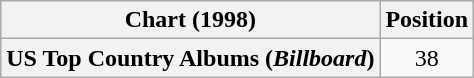<table class="wikitable plainrowheaders" style="text-align:center">
<tr>
<th scope="col">Chart (1998)</th>
<th scope="col">Position</th>
</tr>
<tr>
<th scope="row">US Top Country Albums (<em>Billboard</em>)</th>
<td>38</td>
</tr>
</table>
